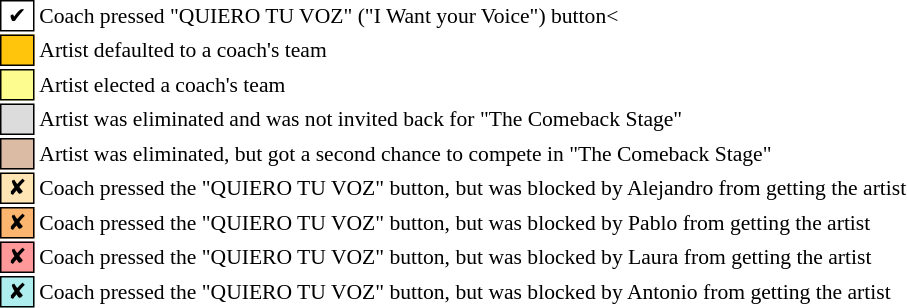<table class="toccolours" style="font-size: 90%; white-space: nowrap">
<tr>
<td style="background:white; border:1px solid black"> ✔ </td>
<td>Coach pressed "QUIERO TU VOZ" ("I Want your Voice") button<</td>
</tr>
<tr>
<td style="background:#ffc40c; border:1px solid black">    </td>
<td>Artist defaulted to a coach's team</td>
</tr>
<tr>
<td style="background:#fdfc8f; border:1px solid black">    </td>
<td>Artist elected a coach's team</td>
</tr>
<tr>
<td style="background:#dcdcdc; border:1px solid black">    </td>
<td>Artist was eliminated and was not invited back for "The Comeback Stage"</td>
</tr>
<tr>
<td style="background:#dbbba4; border:1px solid black">    </td>
<td>Artist was eliminated, but got a second chance to compete in "The Comeback Stage"</td>
</tr>
<tr>
<td style="background:#ffe5b4; border:1px solid black"> ✘ </td>
<td>Coach pressed the "QUIERO TU VOZ" button, but was blocked by Alejandro from getting the artist</td>
</tr>
<tr>
<td style="background:#fbb56e; border:1px solid black"> ✘ </td>
<td>Coach pressed the "QUIERO TU VOZ" button, but was blocked by Pablo from getting the artist</td>
</tr>
<tr>
<td style="background:#ff9999; border:1px solid black"> ✘ </td>
<td>Coach pressed the "QUIERO TU VOZ" button, but was blocked by Laura from getting the artist</td>
</tr>
<tr>
<td style="background:#afeeee; border:1px solid black"> ✘ </td>
<td>Coach pressed the "QUIERO TU VOZ" button, but was blocked by Antonio from getting the artist</td>
</tr>
<tr>
</tr>
</table>
